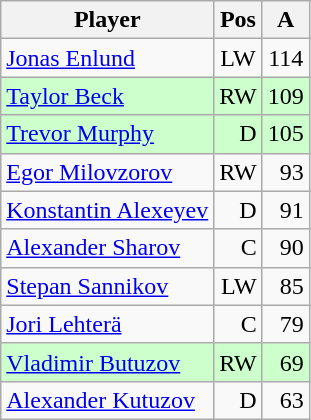<table class="wikitable">
<tr>
<th>Player</th>
<th>Pos</th>
<th>A</th>
</tr>
<tr style="text-align:center;">
<td align="left"> <a href='#'>Jonas Enlund</a></td>
<td>LW</td>
<td>114</td>
</tr>
<tr style="text-align:right;"  bgcolor="#cfc">
<td align="left"> <a href='#'>Taylor Beck</a></td>
<td>RW</td>
<td>109</td>
</tr>
<tr style="text-align:right;" bgcolor="#cfc">
<td align="left"> <a href='#'>Trevor Murphy</a></td>
<td>D</td>
<td>105</td>
</tr>
<tr style="text-align:right;">
<td align="left"> <a href='#'>Egor Milovzorov</a></td>
<td>RW</td>
<td>93</td>
</tr>
<tr style="text-align:right;">
<td align="left"> <a href='#'>Konstantin Alexeyev</a></td>
<td>D</td>
<td>91</td>
</tr>
<tr style="text-align:right;">
<td align="left"> <a href='#'>Alexander Sharov</a></td>
<td>C</td>
<td>90</td>
</tr>
<tr style="text-align:right;">
<td align="left"> <a href='#'>Stepan Sannikov</a></td>
<td>LW</td>
<td>85</td>
</tr>
<tr style="text-align:right;">
<td align="left"> <a href='#'>Jori Lehterä</a></td>
<td>C</td>
<td>79</td>
</tr>
<tr style="text-align:right;"  bgcolor="#cfc">
<td align="left"> <a href='#'>Vladimir Butuzov</a></td>
<td>RW</td>
<td>69</td>
</tr>
<tr style="text-align:right;">
<td align="left"> <a href='#'>Alexander Kutuzov</a></td>
<td>D</td>
<td>63</td>
</tr>
</table>
